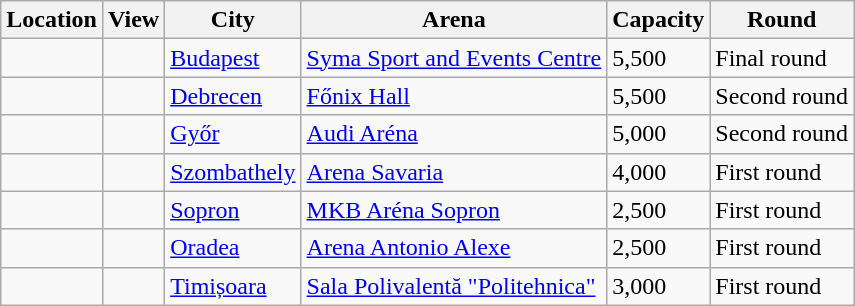<table class="wikitable sortable">
<tr>
<th>Location</th>
<th>View</th>
<th>City</th>
<th>Arena</th>
<th style="text-align:right;">Capacity</th>
<th>Round</th>
</tr>
<tr>
<td></td>
<td></td>
<td><a href='#'>Budapest</a></td>
<td><a href='#'>Syma Sport and Events Centre</a></td>
<td style="text-align:left;">5,500</td>
<td>Final round</td>
</tr>
<tr>
<td></td>
<td></td>
<td><a href='#'>Debrecen</a></td>
<td><a href='#'>Főnix Hall</a></td>
<td style="text-align:left;">5,500</td>
<td>Second round</td>
</tr>
<tr>
<td></td>
<td></td>
<td><a href='#'>Győr</a></td>
<td><a href='#'>Audi Aréna</a></td>
<td style="text-align:left;">5,000</td>
<td>Second round</td>
</tr>
<tr>
<td></td>
<td></td>
<td><a href='#'>Szombathely</a></td>
<td><a href='#'>Arena Savaria</a></td>
<td style="text-align:left;">4,000</td>
<td>First round</td>
</tr>
<tr>
<td></td>
<td></td>
<td><a href='#'>Sopron</a></td>
<td><a href='#'>MKB Aréna Sopron</a></td>
<td style="text-align:left;">2,500</td>
<td>First round</td>
</tr>
<tr>
<td></td>
<td></td>
<td><a href='#'>Oradea</a></td>
<td><a href='#'>Arena Antonio Alexe</a></td>
<td style="text-align:left;">2,500</td>
<td>First round</td>
</tr>
<tr>
<td></td>
<td></td>
<td><a href='#'>Timișoara</a></td>
<td><a href='#'>Sala Polivalentă "Politehnica"</a></td>
<td style="text-align:left;">3,000</td>
<td>First round</td>
</tr>
</table>
